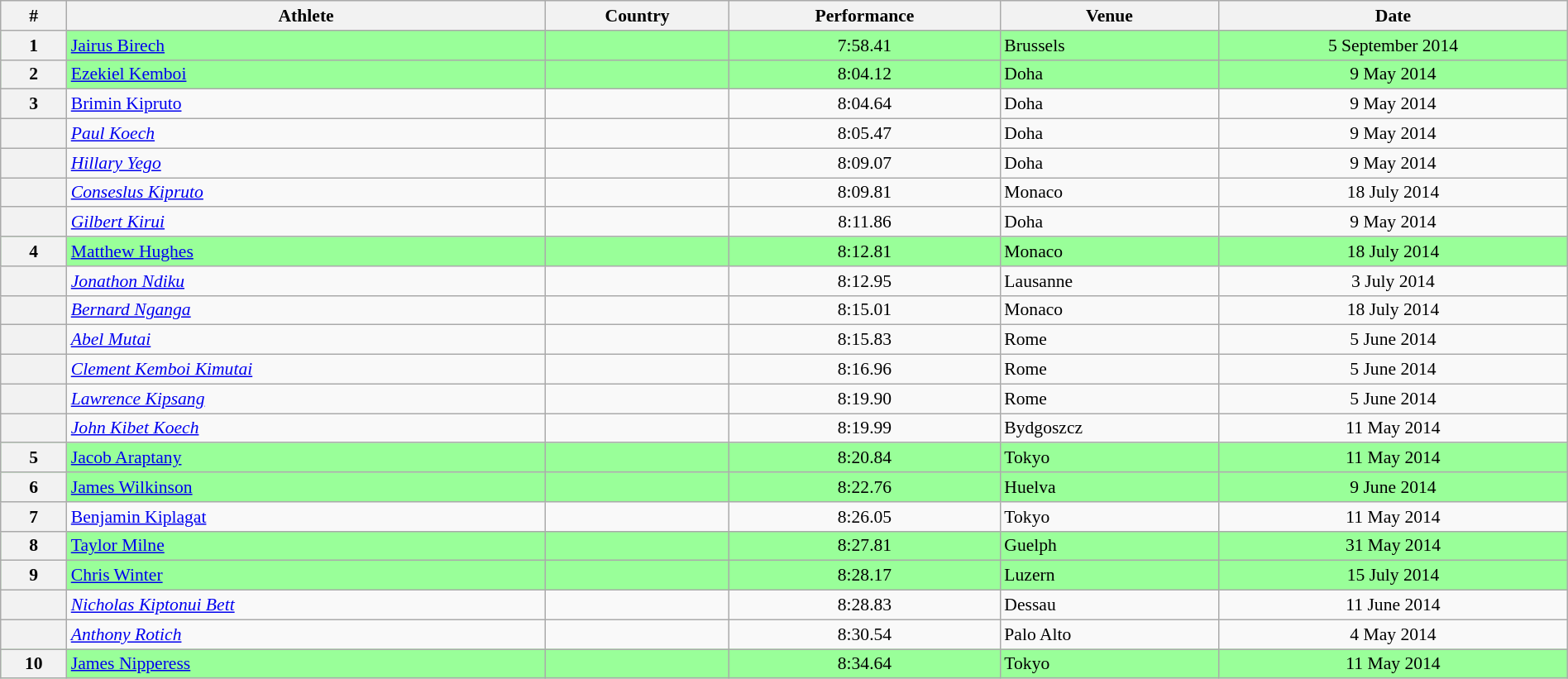<table class="wikitable" width=100% style="font-size:90%; text-align:center;">
<tr>
<th>#</th>
<th>Athlete</th>
<th>Country</th>
<th>Performance</th>
<th>Venue</th>
<th>Date</th>
</tr>
<tr bgcolor="99FF99">
<th>1</th>
<td align=left><a href='#'>Jairus Birech</a></td>
<td align=left></td>
<td>7:58.41</td>
<td align=left> Brussels</td>
<td>5 September 2014</td>
</tr>
<tr bgcolor="99FF99">
<th>2</th>
<td align=left><a href='#'>Ezekiel Kemboi</a></td>
<td align=left></td>
<td>8:04.12</td>
<td align=left> Doha</td>
<td>9 May 2014</td>
</tr>
<tr>
<th>3</th>
<td align=left><a href='#'>Brimin Kipruto</a></td>
<td align=left></td>
<td>8:04.64</td>
<td align=left> Doha</td>
<td>9 May 2014</td>
</tr>
<tr>
<th></th>
<td align=left><em><a href='#'>Paul Koech</a></em></td>
<td align=left></td>
<td>8:05.47</td>
<td align=left> Doha</td>
<td>9 May 2014</td>
</tr>
<tr>
<th></th>
<td align=left><em><a href='#'>Hillary Yego</a></em></td>
<td align=left></td>
<td>8:09.07</td>
<td align=left> Doha</td>
<td>9 May 2014</td>
</tr>
<tr>
<th></th>
<td align=left><em><a href='#'>Conseslus Kipruto</a></em></td>
<td align=left></td>
<td>8:09.81</td>
<td align=left> Monaco</td>
<td>18 July 2014</td>
</tr>
<tr>
<th></th>
<td align=left><em><a href='#'>Gilbert Kirui</a></em></td>
<td align=left></td>
<td>8:11.86</td>
<td align=left> Doha</td>
<td>9 May 2014</td>
</tr>
<tr bgcolor="99FF99">
<th>4</th>
<td align=left><a href='#'>Matthew Hughes</a></td>
<td align=left></td>
<td>8:12.81</td>
<td align=left> Monaco</td>
<td>18 July 2014</td>
</tr>
<tr>
<th></th>
<td align=left><em><a href='#'>Jonathon Ndiku</a></em></td>
<td align=left></td>
<td>8:12.95</td>
<td align=left> Lausanne</td>
<td>3 July 2014</td>
</tr>
<tr>
<th></th>
<td align=left><em><a href='#'>Bernard Nganga</a></em></td>
<td align=left></td>
<td>8:15.01</td>
<td align=left> Monaco</td>
<td>18 July 2014</td>
</tr>
<tr>
<th></th>
<td align=left><em><a href='#'>Abel Mutai</a></em></td>
<td align=left></td>
<td>8:15.83</td>
<td align=left> Rome</td>
<td>5 June 2014</td>
</tr>
<tr>
<th></th>
<td align=left><em><a href='#'>Clement Kemboi Kimutai</a></em></td>
<td align=left></td>
<td>8:16.96</td>
<td align=left> Rome</td>
<td>5 June 2014</td>
</tr>
<tr>
<th></th>
<td align=left><em><a href='#'>Lawrence Kipsang</a></em></td>
<td align=left></td>
<td>8:19.90</td>
<td align=left> Rome</td>
<td>5 June 2014</td>
</tr>
<tr>
<th></th>
<td align=left><em><a href='#'>John Kibet Koech</a></em></td>
<td align=left></td>
<td>8:19.99</td>
<td align=left> Bydgoszcz</td>
<td>11 May 2014</td>
</tr>
<tr bgcolor="99FF99">
<th>5</th>
<td align=left><a href='#'>Jacob Araptany</a></td>
<td align=left></td>
<td>8:20.84</td>
<td align=left> Tokyo</td>
<td>11 May 2014</td>
</tr>
<tr bgcolor="99FF99">
<th>6</th>
<td align=left><a href='#'>James Wilkinson</a></td>
<td align=left></td>
<td>8:22.76</td>
<td align=left> Huelva</td>
<td>9 June 2014</td>
</tr>
<tr>
<th>7</th>
<td align=left><a href='#'>Benjamin Kiplagat</a></td>
<td align=left></td>
<td>8:26.05</td>
<td align=left> Tokyo</td>
<td>11 May 2014</td>
</tr>
<tr bgcolor="99FF99">
<th>8</th>
<td align=left><a href='#'>Taylor Milne</a></td>
<td align=left></td>
<td>8:27.81</td>
<td align=left> Guelph</td>
<td>31 May 2014</td>
</tr>
<tr bgcolor="99FF99">
<th>9</th>
<td align=left><a href='#'>Chris Winter</a></td>
<td align=left></td>
<td>8:28.17</td>
<td align=left> Luzern</td>
<td>15 July 2014</td>
</tr>
<tr>
<th></th>
<td align=left><em><a href='#'>Nicholas Kiptonui Bett</a></em></td>
<td align=left></td>
<td>8:28.83</td>
<td align=left> Dessau</td>
<td>11 June 2014</td>
</tr>
<tr>
<th></th>
<td align=left><em><a href='#'>Anthony Rotich</a></em></td>
<td align=left></td>
<td>8:30.54</td>
<td align=left> Palo Alto</td>
<td>4 May 2014</td>
</tr>
<tr bgcolor="99FF99">
<th>10</th>
<td align=left><a href='#'>James Nipperess</a></td>
<td align=left></td>
<td>8:34.64</td>
<td align=left> Tokyo</td>
<td>11 May 2014</td>
</tr>
</table>
